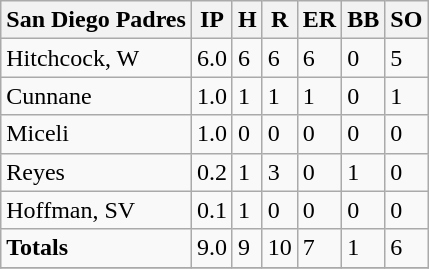<table class="wikitable sortable">
<tr>
<th><strong>San Diego Padres</strong></th>
<th>IP</th>
<th>H</th>
<th>R</th>
<th>ER</th>
<th>BB</th>
<th>SO</th>
</tr>
<tr>
<td>Hitchcock, W</td>
<td>6.0</td>
<td>6</td>
<td>6</td>
<td>6</td>
<td>0</td>
<td>5</td>
</tr>
<tr>
<td>Cunnane</td>
<td>1.0</td>
<td>1</td>
<td>1</td>
<td>1</td>
<td>0</td>
<td>1</td>
</tr>
<tr>
<td>Miceli</td>
<td>1.0</td>
<td>0</td>
<td>0</td>
<td>0</td>
<td>0</td>
<td>0</td>
</tr>
<tr>
<td>Reyes</td>
<td>0.2</td>
<td>1</td>
<td>3</td>
<td>0</td>
<td>1</td>
<td>0</td>
</tr>
<tr>
<td>Hoffman, SV</td>
<td>0.1</td>
<td>1</td>
<td>0</td>
<td>0</td>
<td>0</td>
<td>0</td>
</tr>
<tr>
<td><strong>Totals</strong></td>
<td>9.0</td>
<td>9</td>
<td>10</td>
<td>7</td>
<td>1</td>
<td>6</td>
</tr>
<tr>
</tr>
</table>
